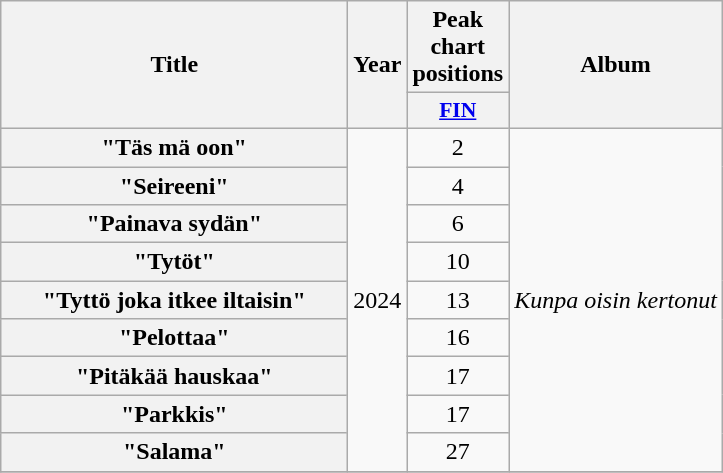<table class="wikitable plainrowheaders" style="text-align:center;">
<tr>
<th scope="col" rowspan="2" style="width:14em;">Title</th>
<th scope="col" rowspan="2" style="width:1em;">Year</th>
<th scope="col" colspan="1">Peak chart positions</th>
<th scope="col" rowspan="2">Album</th>
</tr>
<tr>
<th scope="col" style="width:3em;font-size:90%;"><a href='#'>FIN</a><br></th>
</tr>
<tr>
<th scope="row">"Täs mä oon"</th>
<td rowspan="9">2024</td>
<td>2</td>
<td rowspan=9><em>Kunpa oisin kertonut</em></td>
</tr>
<tr>
<th scope="row">"Seireeni"</th>
<td>4</td>
</tr>
<tr>
<th scope="row">"Painava sydän"</th>
<td>6</td>
</tr>
<tr>
<th scope="row">"Tytöt"</th>
<td>10</td>
</tr>
<tr>
<th scope="row">"Tyttö joka itkee iltaisin"</th>
<td>13</td>
</tr>
<tr>
<th scope="row">"Pelottaa"</th>
<td>16</td>
</tr>
<tr>
<th scope="row">"Pitäkää hauskaa"</th>
<td>17</td>
</tr>
<tr>
<th scope="row">"Parkkis"</th>
<td>17</td>
</tr>
<tr>
<th scope="row">"Salama"</th>
<td>27</td>
</tr>
<tr>
</tr>
</table>
